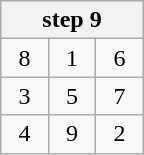<table class="wikitable" style="margin:0.5em auto;text-align:center;width:6em;height:6em;table-layout:fixed;">
<tr>
<th colspan="3">step 9</th>
</tr>
<tr>
<td>8</td>
<td>1</td>
<td>6</td>
</tr>
<tr>
<td>3</td>
<td>5</td>
<td>7</td>
</tr>
<tr>
<td>4</td>
<td>9</td>
<td>2</td>
</tr>
</table>
